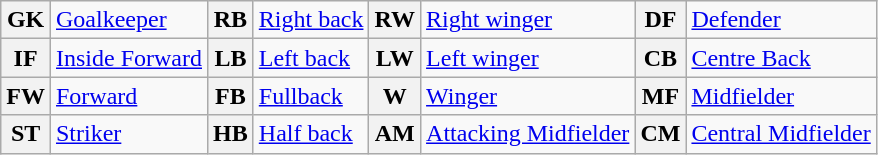<table class="wikitable">
<tr>
<th>GK</th>
<td><a href='#'>Goalkeeper</a></td>
<th>RB</th>
<td><a href='#'>Right back</a></td>
<th>RW</th>
<td><a href='#'>Right winger</a></td>
<th>DF</th>
<td><a href='#'>Defender</a></td>
</tr>
<tr>
<th>IF</th>
<td><a href='#'>Inside Forward</a></td>
<th>LB</th>
<td><a href='#'>Left back</a></td>
<th>LW</th>
<td><a href='#'>Left winger</a></td>
<th>CB</th>
<td><a href='#'>Centre Back</a></td>
</tr>
<tr>
<th>FW</th>
<td><a href='#'>Forward</a></td>
<th>FB</th>
<td><a href='#'>Fullback</a></td>
<th>W</th>
<td><a href='#'>Winger</a></td>
<th>MF</th>
<td><a href='#'>Midfielder</a></td>
</tr>
<tr>
<th>ST</th>
<td><a href='#'>Striker</a></td>
<th>HB</th>
<td><a href='#'>Half back</a></td>
<th>AM</th>
<td><a href='#'>Attacking Midfielder</a></td>
<th>CM</th>
<td><a href='#'>Central Midfielder</a></td>
</tr>
</table>
